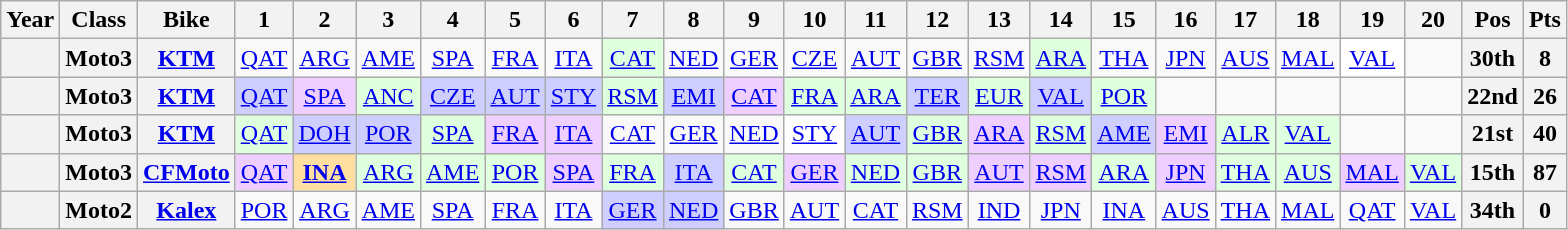<table class="wikitable" style="text-align:center">
<tr>
<th>Year</th>
<th>Class</th>
<th>Bike</th>
<th>1</th>
<th>2</th>
<th>3</th>
<th>4</th>
<th>5</th>
<th>6</th>
<th>7</th>
<th>8</th>
<th>9</th>
<th>10</th>
<th>11</th>
<th>12</th>
<th>13</th>
<th>14</th>
<th>15</th>
<th>16</th>
<th>17</th>
<th>18</th>
<th>19</th>
<th>20</th>
<th>Pos</th>
<th>Pts</th>
</tr>
<tr>
<th></th>
<th>Moto3</th>
<th><a href='#'>KTM</a></th>
<td><a href='#'>QAT</a></td>
<td><a href='#'>ARG</a></td>
<td><a href='#'>AME</a></td>
<td><a href='#'>SPA</a></td>
<td><a href='#'>FRA</a></td>
<td><a href='#'>ITA</a></td>
<td style="background:#dfffdf;"><a href='#'>CAT</a><br></td>
<td><a href='#'>NED</a></td>
<td><a href='#'>GER</a></td>
<td><a href='#'>CZE</a></td>
<td><a href='#'>AUT</a></td>
<td><a href='#'>GBR</a></td>
<td><a href='#'>RSM</a></td>
<td style="background:#dfffdf;"><a href='#'>ARA</a><br></td>
<td><a href='#'>THA</a></td>
<td><a href='#'>JPN</a></td>
<td><a href='#'>AUS</a></td>
<td><a href='#'>MAL</a></td>
<td style="background:#ffffff;"><a href='#'>VAL</a><br></td>
<td></td>
<th>30th</th>
<th>8</th>
</tr>
<tr>
<th></th>
<th>Moto3</th>
<th><a href='#'>KTM</a></th>
<td style="background:#cfcfff;"><a href='#'>QAT</a><br></td>
<td style="background:#efcfff;"><a href='#'>SPA</a><br></td>
<td style="background:#dfffdf;"><a href='#'>ANC</a><br></td>
<td style="background:#cfcfff;"><a href='#'>CZE</a><br></td>
<td style="background:#cfcfff;"><a href='#'>AUT</a><br></td>
<td style="background:#cfcfff;"><a href='#'>STY</a><br></td>
<td style="background:#dfffdf;"><a href='#'>RSM</a><br></td>
<td style="background:#cfcfff;"><a href='#'>EMI</a><br></td>
<td style="background:#efcfff;"><a href='#'>CAT</a><br></td>
<td style="background:#dfffdf;"><a href='#'>FRA</a><br></td>
<td style="background:#dfffdf;"><a href='#'>ARA</a><br></td>
<td style="background:#cfcfff;"><a href='#'>TER</a><br></td>
<td style="background:#dfffdf;"><a href='#'>EUR</a><br></td>
<td style="background:#cfcfff;"><a href='#'>VAL</a><br></td>
<td style="background:#dfffdf;"><a href='#'>POR</a><br></td>
<td></td>
<td></td>
<td></td>
<td></td>
<td></td>
<th>22nd</th>
<th>26</th>
</tr>
<tr>
<th></th>
<th>Moto3</th>
<th><a href='#'>KTM</a></th>
<td style="background:#dfffdf;"><a href='#'>QAT</a><br></td>
<td style="background:#cfcfff;"><a href='#'>DOH</a><br></td>
<td style="background:#cfcfff;"><a href='#'>POR</a><br></td>
<td style="background:#dfffdf;"><a href='#'>SPA</a><br></td>
<td style="background:#efcfff;"><a href='#'>FRA</a><br></td>
<td style="background:#efcfff;"><a href='#'>ITA</a><br></td>
<td><a href='#'>CAT</a></td>
<td><a href='#'>GER</a></td>
<td><a href='#'>NED</a></td>
<td style="background:#ffffff;"><a href='#'>STY</a><br></td>
<td style="background:#cfcfff;"><a href='#'>AUT</a><br></td>
<td style="background:#dfffdf;"><a href='#'>GBR</a><br></td>
<td style="background:#efcfff;"><a href='#'>ARA</a><br></td>
<td style="background:#dfffdf;"><a href='#'>RSM</a><br></td>
<td style="background:#cfcfff;"><a href='#'>AME</a><br></td>
<td style="background:#efcfff;"><a href='#'>EMI</a><br></td>
<td style="background:#dfffdf;"><a href='#'>ALR</a><br></td>
<td style="background:#dfffdf;"><a href='#'>VAL</a><br></td>
<td></td>
<td></td>
<th>21st</th>
<th>40</th>
</tr>
<tr>
<th align="left"></th>
<th align="left">Moto3</th>
<th align="left"><a href='#'>CFMoto</a></th>
<td style="background:#efcfff;"><a href='#'>QAT</a><br></td>
<td style="background:#ffdf9f;"><strong><a href='#'>INA</a></strong><br></td>
<td style="background:#dfffdf;"><a href='#'>ARG</a><br></td>
<td style="background:#dfffdf;"><a href='#'>AME</a><br></td>
<td style="background:#dfffdf;"><a href='#'>POR</a><br></td>
<td style="background:#efcfff;"><a href='#'>SPA</a><br></td>
<td style="background:#dfffdf;"><a href='#'>FRA</a><br></td>
<td style="background:#cfcfff;"><a href='#'>ITA</a><br></td>
<td style="background:#dfffdf;"><a href='#'>CAT</a><br></td>
<td style="background:#efcfff;"><a href='#'>GER</a><br></td>
<td style="background:#dfffdf;"><a href='#'>NED</a><br></td>
<td style="background:#dfffdf;"><a href='#'>GBR</a><br></td>
<td style="background:#efcfff;"><a href='#'>AUT</a><br></td>
<td style="background:#efcfff;"><a href='#'>RSM</a><br></td>
<td style="background:#dfffdf;"><a href='#'>ARA</a><br></td>
<td style="background:#efcfff;"><a href='#'>JPN</a><br></td>
<td style="background:#dfffdf;"><a href='#'>THA</a><br></td>
<td style="background:#dfffdf;"><a href='#'>AUS</a><br></td>
<td style="background:#efcfff;"><a href='#'>MAL</a><br></td>
<td style="background:#dfffdf;"><a href='#'>VAL</a><br></td>
<th>15th</th>
<th>87</th>
</tr>
<tr>
<th align="left"></th>
<th align="left">Moto2</th>
<th align="left"><a href='#'>Kalex</a></th>
<td><a href='#'>POR</a></td>
<td><a href='#'>ARG</a></td>
<td><a href='#'>AME</a></td>
<td><a href='#'>SPA</a></td>
<td><a href='#'>FRA</a></td>
<td><a href='#'>ITA</a></td>
<td style="background:#cfcfff;"><a href='#'>GER</a><br></td>
<td style="background:#cfcfff;"><a href='#'>NED</a><br></td>
<td><a href='#'>GBR</a><br></td>
<td><a href='#'>AUT</a><br></td>
<td><a href='#'>CAT</a><br></td>
<td><a href='#'>RSM</a><br></td>
<td><a href='#'>IND</a><br></td>
<td><a href='#'>JPN</a><br></td>
<td><a href='#'>INA</a><br></td>
<td><a href='#'>AUS</a><br></td>
<td><a href='#'>THA</a><br></td>
<td><a href='#'>MAL</a><br></td>
<td><a href='#'>QAT</a><br></td>
<td><a href='#'>VAL</a><br></td>
<th>34th</th>
<th>0</th>
</tr>
</table>
